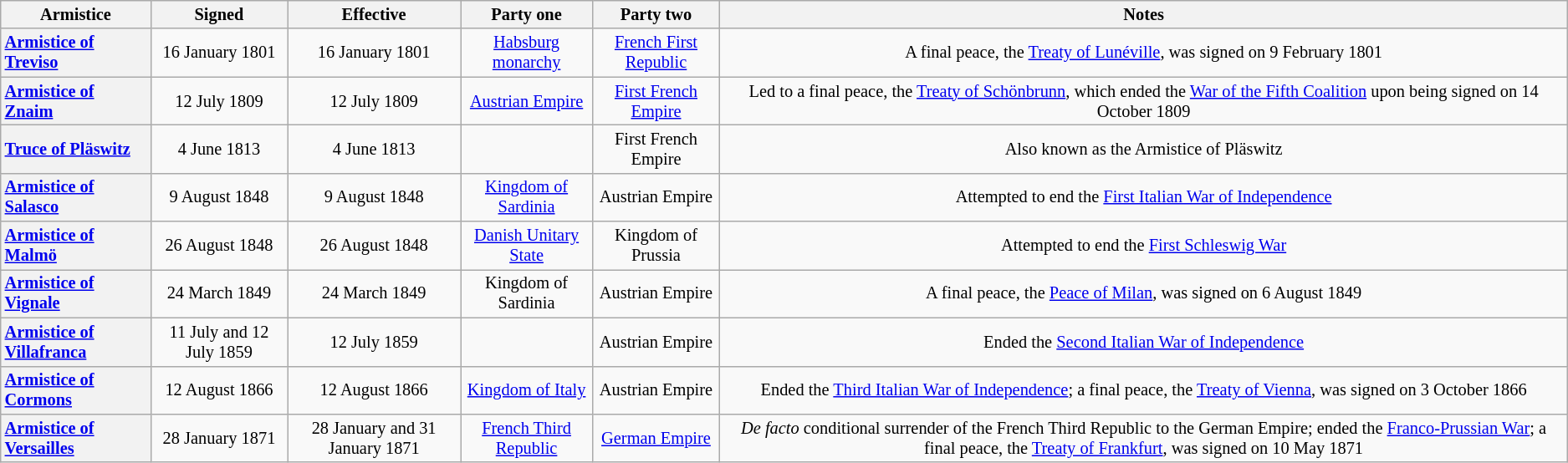<table class="wikitable sortable" style="font-size: 85%; text-align: center; width: auto;">
<tr>
<th>Armistice</th>
<th>Signed</th>
<th>Effective</th>
<th>Party one</th>
<th>Party two</th>
<th>Notes</th>
</tr>
<tr>
<th style="text-align:left;" scope="col"><a href='#'>Armistice of Treviso</a></th>
<td>16 January 1801</td>
<td>16 January 1801</td>
<td> <a href='#'>Habsburg monarchy</a></td>
<td> <a href='#'>French First Republic</a></td>
<td>A final peace, the <a href='#'>Treaty of Lunéville</a>, was signed on 9 February 1801</td>
</tr>
<tr>
<th style="text-align:left;" scope="col"><a href='#'>Armistice of Znaim</a></th>
<td>12 July 1809</td>
<td>12 July 1809</td>
<td> <a href='#'>Austrian Empire</a></td>
<td> <a href='#'>First French Empire</a></td>
<td>Led to a final peace, the <a href='#'>Treaty of Schönbrunn</a>, which ended the <a href='#'>War of the Fifth Coalition</a> upon being signed on 14 October 1809</td>
</tr>
<tr>
<th style="text-align:left;" scope="col"><a href='#'>Truce of Pläswitz</a></th>
<td>4 June 1813</td>
<td>4 June 1813</td>
<td></td>
<td> First French Empire</td>
<td>Also known as the Armistice of Pläswitz</td>
</tr>
<tr>
<th style="text-align:left;" scope="col"><a href='#'>Armistice of Salasco</a></th>
<td>9 August 1848</td>
<td>9 August 1848</td>
<td> <a href='#'>Kingdom of Sardinia</a></td>
<td> Austrian Empire</td>
<td>Attempted to end the <a href='#'>First Italian War of Independence</a></td>
</tr>
<tr>
<th style="text-align:left;" scope="col"><a href='#'>Armistice of Malmö</a></th>
<td>26 August 1848</td>
<td>26 August 1848</td>
<td> <a href='#'>Danish Unitary State</a></td>
<td> Kingdom of Prussia</td>
<td>Attempted to end the <a href='#'>First Schleswig War</a></td>
</tr>
<tr>
<th style="text-align:left;" scope="col"><a href='#'>Armistice of Vignale</a></th>
<td>24 March 1849</td>
<td>24 March 1849</td>
<td> Kingdom of Sardinia</td>
<td> Austrian Empire</td>
<td>A final peace, the <a href='#'>Peace of Milan</a>, was signed on 6 August 1849</td>
</tr>
<tr>
<th style="text-align:left;" scope="col"><a href='#'>Armistice of Villafranca</a></th>
<td>11 July and 12 July 1859</td>
<td>12 July 1859</td>
<td></td>
<td> Austrian Empire</td>
<td>Ended the <a href='#'>Second Italian War of Independence</a></td>
</tr>
<tr>
<th style="text-align:left;" scope="col"><a href='#'>Armistice of Cormons</a></th>
<td>12 August 1866</td>
<td>12 August 1866</td>
<td> <a href='#'>Kingdom of Italy</a></td>
<td> Austrian Empire</td>
<td>Ended the <a href='#'>Third Italian War of Independence</a>; a final peace, the <a href='#'>Treaty of Vienna</a>, was signed on 3 October 1866</td>
</tr>
<tr>
<th style="text-align:left;" scope="col"><a href='#'>Armistice of Versailles</a></th>
<td>28 January 1871</td>
<td>28 January and 31 January 1871</td>
<td> <a href='#'>French Third Republic</a></td>
<td> <a href='#'>German Empire</a></td>
<td><em>De facto</em> conditional surrender of the French Third Republic to the German Empire; ended the <a href='#'>Franco-Prussian War</a>; a final peace, the <a href='#'>Treaty of Frankfurt</a>, was signed on 10 May 1871</td>
</tr>
</table>
